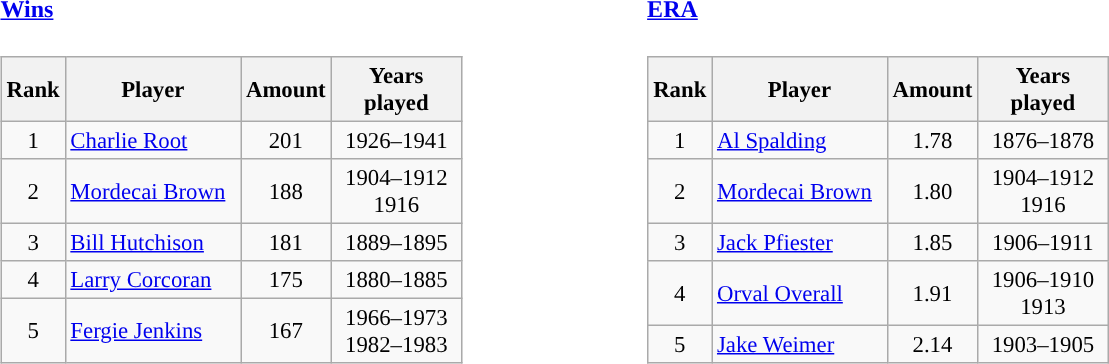<table>
<tr>
<td valign="top"><br><h4><a href='#'>Wins</a></h4><table class="wikitable" style="font-size: 95%; text-align:left;">
<tr>
<th width="30">Rank</th>
<th width="110">Player</th>
<th width="40">Amount</th>
<th width="80">Years played</th>
</tr>
<tr>
<td align="center">1</td>
<td><a href='#'>Charlie Root</a></td>
<td align="center">201</td>
<td align="center">1926–1941</td>
</tr>
<tr>
<td align="center">2</td>
<td><a href='#'>Mordecai Brown</a></td>
<td align="center">188</td>
<td align="center">1904–1912<br>1916</td>
</tr>
<tr>
<td align="center">3</td>
<td><a href='#'>Bill Hutchison</a></td>
<td align="center">181</td>
<td align="center">1889–1895</td>
</tr>
<tr>
<td align="center">4</td>
<td><a href='#'>Larry Corcoran</a></td>
<td align="center">175</td>
<td align="center">1880–1885</td>
</tr>
<tr>
<td align="center">5</td>
<td><a href='#'>Fergie Jenkins</a></td>
<td align="center">167</td>
<td align="center">1966–1973<br>1982–1983</td>
</tr>
</table>
</td>
<td width="100"> </td>
<td valign="top"><br><h4><a href='#'>ERA</a></h4><table class="wikitable" style="font-size: 95%; text-align:left;">
<tr>
<th width="30">Rank</th>
<th width="110">Player</th>
<th width="40">Amount</th>
<th width="80">Years played</th>
</tr>
<tr>
<td align="center">1</td>
<td><a href='#'>Al Spalding</a></td>
<td align="center">1.78</td>
<td align="center">1876–1878</td>
</tr>
<tr>
<td align="center">2</td>
<td><a href='#'>Mordecai Brown</a></td>
<td align="center">1.80</td>
<td align="center">1904–1912<br>1916</td>
</tr>
<tr>
<td align="center">3</td>
<td><a href='#'>Jack Pfiester</a></td>
<td align="center">1.85</td>
<td align="center">1906–1911</td>
</tr>
<tr>
<td align="center">4</td>
<td><a href='#'>Orval Overall</a></td>
<td align="center">1.91</td>
<td align="center">1906–1910<br>1913</td>
</tr>
<tr>
<td align="center">5</td>
<td><a href='#'>Jake Weimer</a></td>
<td align="center">2.14</td>
<td align="center">1903–1905</td>
</tr>
</table>
</td>
</tr>
</table>
